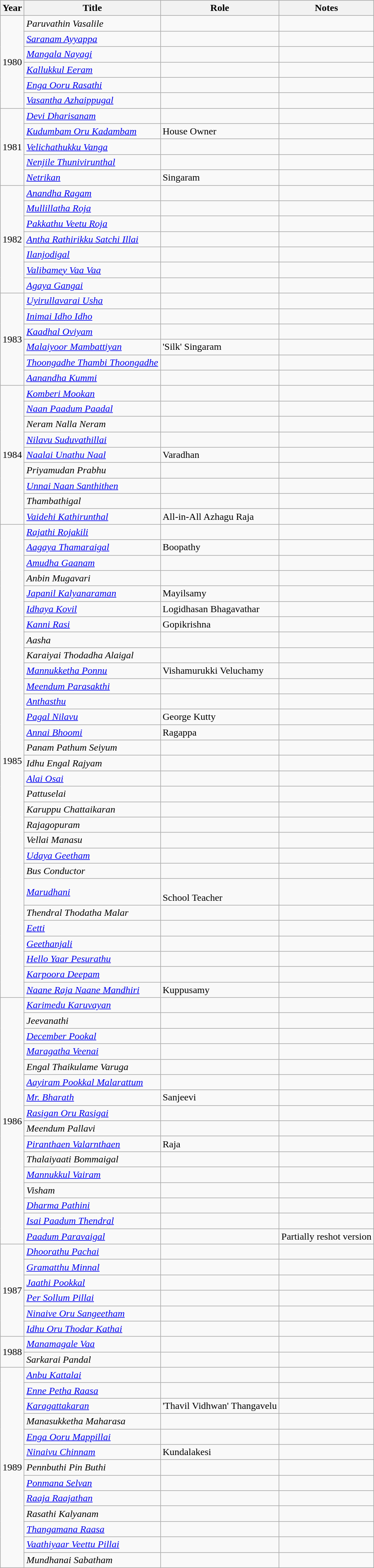<table class="wikitable sortable">
<tr>
<th scope="col">Year</th>
<th scope="col">Title</th>
<th scope="col">Role</th>
<th class="unsortable" scope="col">Notes</th>
</tr>
<tr>
<td rowspan="6">1980</td>
<td><em>Paruvathin Vasalile</em></td>
<td></td>
<td></td>
</tr>
<tr>
<td><em><a href='#'>Saranam Ayyappa</a></em></td>
<td></td>
<td></td>
</tr>
<tr>
<td><em><a href='#'>Mangala Nayagi</a></em></td>
<td></td>
<td></td>
</tr>
<tr>
<td><em><a href='#'>Kallukkul Eeram</a></em></td>
<td></td>
<td></td>
</tr>
<tr>
<td><em><a href='#'>Enga Ooru Rasathi</a></em></td>
<td></td>
<td></td>
</tr>
<tr>
<td><em><a href='#'>Vasantha Azhaippugal</a></em></td>
<td></td>
<td></td>
</tr>
<tr>
<td rowspan="5">1981</td>
<td><em><a href='#'>Devi Dharisanam</a></em></td>
<td></td>
<td></td>
</tr>
<tr>
<td><em><a href='#'>Kudumbam Oru Kadambam</a></em></td>
<td>House Owner</td>
<td></td>
</tr>
<tr>
<td><em><a href='#'>Velichathukku Vanga</a></em></td>
<td></td>
<td></td>
</tr>
<tr>
<td><em><a href='#'>Nenjile Thunivirunthal</a></em></td>
<td></td>
<td></td>
</tr>
<tr>
<td><em><a href='#'>Netrikan</a></em></td>
<td>Singaram</td>
<td></td>
</tr>
<tr>
<td rowspan="7">1982</td>
<td><em><a href='#'>Anandha Ragam</a></em></td>
<td></td>
<td></td>
</tr>
<tr>
<td><em><a href='#'>Mullillatha Roja</a></em></td>
<td></td>
<td></td>
</tr>
<tr>
<td><em><a href='#'>Pakkathu Veetu Roja</a></em></td>
<td></td>
<td></td>
</tr>
<tr>
<td><em><a href='#'>Antha Rathirikku Satchi Illai</a></em></td>
<td></td>
<td></td>
</tr>
<tr>
<td><em><a href='#'>Ilanjodigal</a></em></td>
<td></td>
<td></td>
</tr>
<tr>
<td><em><a href='#'>Valibamey Vaa Vaa</a></em></td>
<td></td>
<td></td>
</tr>
<tr>
<td><em><a href='#'>Agaya Gangai</a></em></td>
<td></td>
<td></td>
</tr>
<tr>
<td rowspan="6">1983</td>
<td><em><a href='#'>Uyirullavarai Usha</a></em></td>
<td></td>
<td></td>
</tr>
<tr>
<td><em><a href='#'>Inimai Idho Idho</a></em></td>
<td></td>
<td></td>
</tr>
<tr>
<td><em><a href='#'>Kaadhal Oviyam</a></em></td>
<td></td>
<td></td>
</tr>
<tr>
<td><em><a href='#'>Malaiyoor Mambattiyan</a></em></td>
<td>'Silk' Singaram</td>
<td></td>
</tr>
<tr>
<td><em><a href='#'>Thoongadhe Thambi Thoongadhe</a></em></td>
<td></td>
<td></td>
</tr>
<tr>
<td><em><a href='#'>Aanandha Kummi</a></em></td>
<td></td>
<td></td>
</tr>
<tr>
<td rowspan="9">1984</td>
<td><em><a href='#'>Komberi Mookan</a></em></td>
<td></td>
<td></td>
</tr>
<tr>
<td><em><a href='#'>Naan Paadum Paadal</a></em></td>
<td></td>
<td></td>
</tr>
<tr>
<td><em>Neram Nalla Neram</em></td>
<td></td>
<td></td>
</tr>
<tr>
<td><em><a href='#'>Nilavu Suduvathillai</a></em></td>
<td></td>
<td></td>
</tr>
<tr>
<td><em><a href='#'>Naalai Unathu Naal</a></em></td>
<td>Varadhan</td>
<td></td>
</tr>
<tr>
<td><em>Priyamudan Prabhu</em></td>
<td></td>
<td></td>
</tr>
<tr>
<td><em><a href='#'>Unnai Naan Santhithen</a></em></td>
<td></td>
<td></td>
</tr>
<tr>
<td><em>Thambathigal</em></td>
<td></td>
<td></td>
</tr>
<tr>
<td><em><a href='#'>Vaidehi Kathirunthal</a></em></td>
<td>All-in-All Azhagu Raja</td>
<td></td>
</tr>
<tr>
<td rowspan="30">1985</td>
<td><em><a href='#'>Rajathi Rojakili</a></em></td>
<td></td>
<td></td>
</tr>
<tr>
<td><em><a href='#'>Aagaya Thamaraigal</a></em></td>
<td>Boopathy</td>
<td></td>
</tr>
<tr>
<td><em><a href='#'>Amudha Gaanam</a></em></td>
<td></td>
<td></td>
</tr>
<tr>
<td><em>Anbin Mugavari</em></td>
<td></td>
<td></td>
</tr>
<tr>
<td><em><a href='#'>Japanil Kalyanaraman</a></em></td>
<td>Mayilsamy</td>
<td></td>
</tr>
<tr>
<td><em><a href='#'>Idhaya Kovil</a></em></td>
<td>Logidhasan Bhagavathar</td>
<td></td>
</tr>
<tr>
<td><em><a href='#'>Kanni Rasi</a></em></td>
<td>Gopikrishna</td>
<td></td>
</tr>
<tr>
<td><em>Aasha</em></td>
<td></td>
<td></td>
</tr>
<tr>
<td><em>Karaiyai Thodadha Alaigal</em></td>
<td></td>
<td></td>
</tr>
<tr>
<td><em><a href='#'>Mannukketha Ponnu</a></em></td>
<td>Vishamurukki Veluchamy</td>
<td></td>
</tr>
<tr>
<td><em><a href='#'>Meendum Parasakthi</a></em></td>
<td></td>
<td></td>
</tr>
<tr>
<td><em><a href='#'>Anthasthu</a></em></td>
<td></td>
<td></td>
</tr>
<tr>
<td><em><a href='#'>Pagal Nilavu</a></em></td>
<td>George Kutty</td>
<td></td>
</tr>
<tr>
<td><em><a href='#'>Annai Bhoomi</a></em></td>
<td>Ragappa</td>
<td></td>
</tr>
<tr>
<td><em>Panam Pathum Seiyum</em></td>
<td></td>
<td></td>
</tr>
<tr>
<td><em>Idhu Engal Rajyam</em></td>
<td></td>
<td></td>
</tr>
<tr>
<td><em><a href='#'>Alai Osai</a></em></td>
<td></td>
<td></td>
</tr>
<tr>
<td><em>Pattuselai</em></td>
<td></td>
<td></td>
</tr>
<tr>
<td><em>Karuppu Chattaikaran</em></td>
<td></td>
<td></td>
</tr>
<tr>
<td><em>Rajagopuram</em></td>
<td></td>
<td></td>
</tr>
<tr>
<td><em>Vellai Manasu</em></td>
<td></td>
<td></td>
</tr>
<tr>
<td><em><a href='#'>Udaya Geetham</a></em></td>
<td></td>
<td></td>
</tr>
<tr>
<td><em>Bus Conductor</em></td>
<td></td>
<td></td>
</tr>
<tr>
<td><em><a href='#'>Marudhani</a></em></td>
<td><br>School Teacher</td>
<td></td>
</tr>
<tr>
<td><em>Thendral Thodatha Malar</em></td>
<td></td>
<td></td>
</tr>
<tr>
<td><em><a href='#'>Eetti</a></em></td>
<td></td>
<td></td>
</tr>
<tr>
<td><em><a href='#'>Geethanjali</a></em></td>
<td></td>
<td></td>
</tr>
<tr>
<td><em><a href='#'>Hello Yaar Pesurathu</a></em></td>
<td></td>
<td></td>
</tr>
<tr>
<td><em><a href='#'>Karpoora Deepam</a></em></td>
<td></td>
<td></td>
</tr>
<tr>
<td><em><a href='#'>Naane Raja Naane Mandhiri</a></em></td>
<td>Kuppusamy</td>
<td></td>
</tr>
<tr>
<td rowspan="16">1986</td>
<td><em><a href='#'>Karimedu Karuvayan</a></em></td>
<td></td>
<td></td>
</tr>
<tr>
<td><em>Jeevanathi</em></td>
<td></td>
<td></td>
</tr>
<tr>
<td><em><a href='#'>December Pookal</a></em></td>
<td></td>
<td></td>
</tr>
<tr>
<td><em><a href='#'>Maragatha Veenai</a></em></td>
<td></td>
<td></td>
</tr>
<tr>
<td><em>Engal Thaikulame Varuga</em></td>
<td></td>
<td></td>
</tr>
<tr>
<td><em><a href='#'>Aayiram Pookkal Malarattum</a></em></td>
<td></td>
<td></td>
</tr>
<tr>
<td><em><a href='#'>Mr. Bharath</a></em></td>
<td>Sanjeevi</td>
<td></td>
</tr>
<tr>
<td><em><a href='#'>Rasigan Oru Rasigai</a></em></td>
<td></td>
<td></td>
</tr>
<tr>
<td><em>Meendum Pallavi</em></td>
<td></td>
<td></td>
</tr>
<tr>
<td><em><a href='#'>Piranthaen Valarnthaen</a></em></td>
<td>Raja</td>
<td></td>
</tr>
<tr>
<td><em>Thalaiyaati Bommaigal</em></td>
<td></td>
<td></td>
</tr>
<tr>
<td><em><a href='#'>Mannukkul Vairam</a></em></td>
<td></td>
<td></td>
</tr>
<tr>
<td><em>Visham</em></td>
<td></td>
<td></td>
</tr>
<tr>
<td><em><a href='#'>Dharma Pathini</a></em></td>
<td></td>
<td></td>
</tr>
<tr>
<td><em><a href='#'>Isai Paadum Thendral</a></em></td>
<td></td>
<td></td>
</tr>
<tr>
<td><em><a href='#'>Paadum Paravaigal</a></em></td>
<td></td>
<td>Partially reshot version</td>
</tr>
<tr>
<td rowspan="6">1987</td>
<td><em><a href='#'>Dhoorathu Pachai</a></em></td>
<td></td>
<td></td>
</tr>
<tr>
<td><em><a href='#'>Gramatthu Minnal</a></em></td>
<td></td>
<td></td>
</tr>
<tr>
<td><em><a href='#'>Jaathi Pookkal</a></em></td>
<td></td>
<td></td>
</tr>
<tr>
<td><em><a href='#'>Per Sollum Pillai</a></em></td>
<td></td>
<td></td>
</tr>
<tr>
<td><em><a href='#'>Ninaive Oru Sangeetham</a></em></td>
<td></td>
<td></td>
</tr>
<tr>
<td><em><a href='#'>Idhu Oru Thodar Kathai</a></em></td>
<td></td>
<td></td>
</tr>
<tr>
<td rowspan="2">1988</td>
<td><em><a href='#'>Manamagale Vaa</a></em></td>
<td></td>
<td></td>
</tr>
<tr>
<td><em>Sarkarai Pandal</em></td>
<td></td>
<td></td>
</tr>
<tr>
<td rowspan="13">1989</td>
<td><em><a href='#'>Anbu Kattalai</a></em></td>
<td></td>
<td></td>
</tr>
<tr>
<td><em><a href='#'>Enne Petha Raasa</a></em></td>
<td></td>
<td></td>
</tr>
<tr>
<td><em><a href='#'>Karagattakaran</a></em></td>
<td>'Thavil Vidhwan' Thangavelu</td>
<td></td>
</tr>
<tr>
<td><em>Manasukketha Maharasa</em></td>
<td></td>
<td></td>
</tr>
<tr>
<td><em><a href='#'>Enga Ooru Mappillai</a></em></td>
<td></td>
<td></td>
</tr>
<tr>
<td><em><a href='#'>Ninaivu Chinnam</a></em></td>
<td>Kundalakesi</td>
<td></td>
</tr>
<tr>
<td><em>Pennbuthi Pin Buthi</em></td>
<td></td>
<td></td>
</tr>
<tr>
<td><em><a href='#'>Ponmana Selvan</a></em></td>
<td></td>
<td></td>
</tr>
<tr>
<td><em><a href='#'>Raaja Raajathan</a></em></td>
<td></td>
<td></td>
</tr>
<tr>
<td><em>Rasathi Kalyanam</em></td>
<td></td>
<td></td>
</tr>
<tr>
<td><em><a href='#'>Thangamana Raasa</a> </em></td>
<td></td>
<td></td>
</tr>
<tr>
<td><em><a href='#'>Vaathiyaar Veettu Pillai</a></em></td>
<td></td>
<td></td>
</tr>
<tr>
<td><em>Mundhanai Sabatham</em></td>
<td></td>
<td></td>
</tr>
</table>
